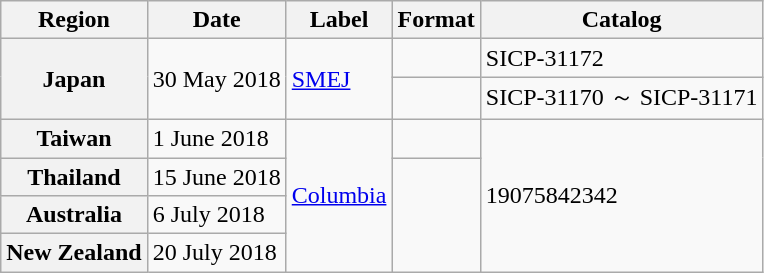<table class="wikitable plainrowheaders">
<tr>
<th>Region</th>
<th>Date</th>
<th>Label</th>
<th>Format</th>
<th>Catalog</th>
</tr>
<tr>
<th scope="row" rowspan="2">Japan</th>
<td rowspan="2">30 May 2018</td>
<td rowspan="2"><a href='#'>SMEJ</a></td>
<td></td>
<td>SICP-31172</td>
</tr>
<tr>
<td></td>
<td>SICP-31170 ～ SICP-31171</td>
</tr>
<tr>
<th scope="row">Taiwan</th>
<td>1 June 2018</td>
<td rowspan="4"><a href='#'>Columbia</a></td>
<td></td>
<td rowspan="4">19075842342</td>
</tr>
<tr>
<th scope="row">Thailand</th>
<td>15 June 2018</td>
<td rowspan="3"></td>
</tr>
<tr>
<th scope="row">Australia</th>
<td>6 July 2018</td>
</tr>
<tr>
<th scope="row">New Zealand</th>
<td>20 July 2018</td>
</tr>
</table>
